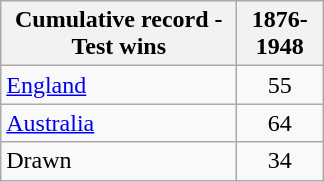<table class="wikitable" style="text-align:center;">
<tr>
<th width="150">Cumulative record - Test wins</th>
<th width="50">1876-1948</th>
</tr>
<tr>
<td style="text-align:left;"><a href='#'>England</a></td>
<td>55</td>
</tr>
<tr>
<td style="text-align:left;"><a href='#'>Australia</a></td>
<td>64</td>
</tr>
<tr>
<td style="text-align:left;">Drawn</td>
<td>34</td>
</tr>
</table>
